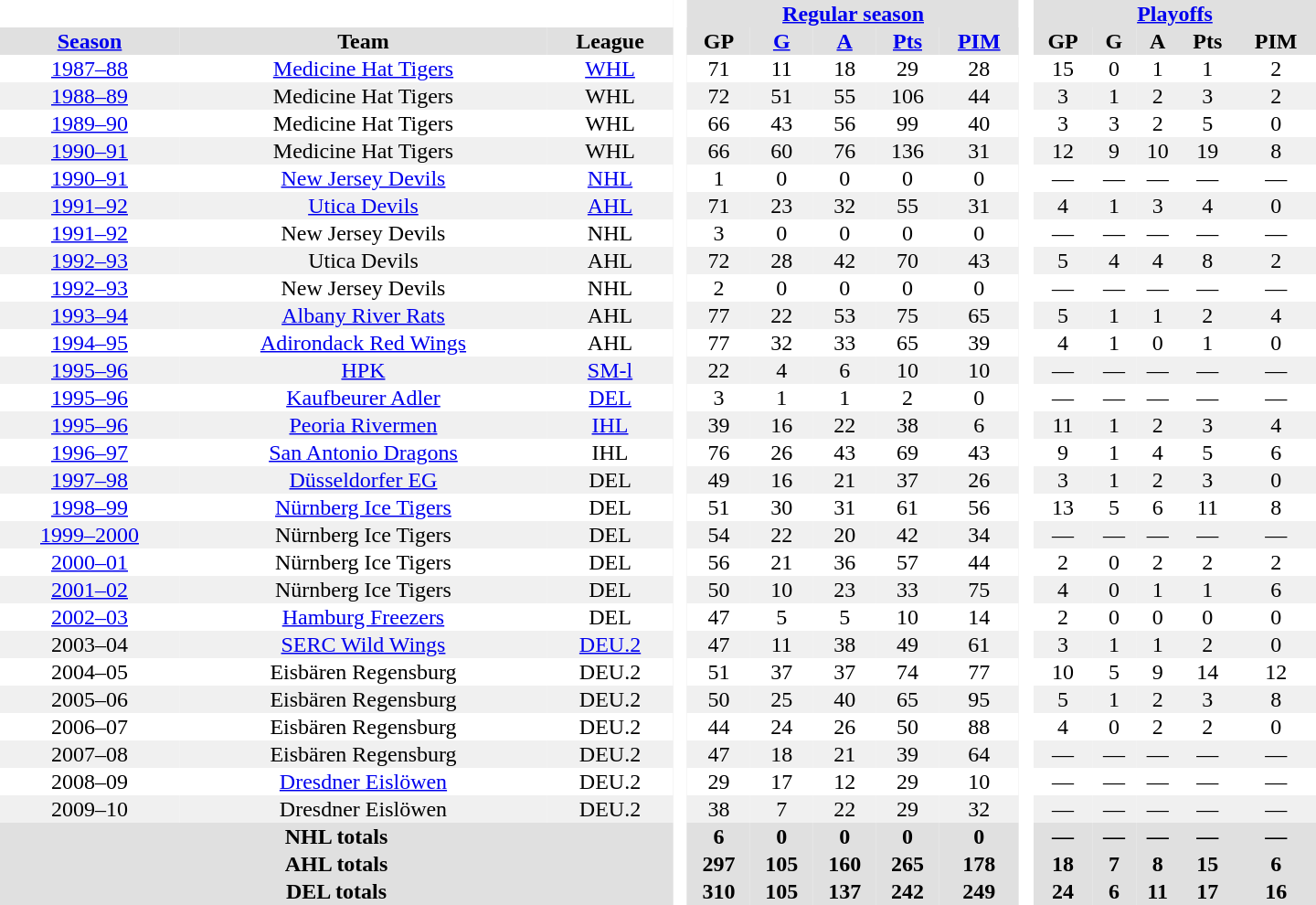<table border="0" cellpadding="1" cellspacing="0" style="text-align:center; width:60em">
<tr bgcolor="#e0e0e0">
<th colspan="3" bgcolor="#ffffff"> </th>
<th rowspan="100" bgcolor="#ffffff"> </th>
<th colspan="5"><a href='#'>Regular season</a></th>
<th rowspan="100" bgcolor="#ffffff"> </th>
<th colspan="5"><a href='#'>Playoffs</a></th>
</tr>
<tr bgcolor="#e0e0e0">
<th><a href='#'>Season</a></th>
<th>Team</th>
<th>League</th>
<th>GP</th>
<th><a href='#'>G</a></th>
<th><a href='#'>A</a></th>
<th><a href='#'>Pts</a></th>
<th><a href='#'>PIM</a></th>
<th>GP</th>
<th>G</th>
<th>A</th>
<th>Pts</th>
<th>PIM</th>
</tr>
<tr>
<td><a href='#'>1987–88</a></td>
<td><a href='#'>Medicine Hat Tigers</a></td>
<td><a href='#'>WHL</a></td>
<td>71</td>
<td>11</td>
<td>18</td>
<td>29</td>
<td>28</td>
<td>15</td>
<td>0</td>
<td>1</td>
<td>1</td>
<td>2</td>
</tr>
<tr bgcolor="#f0f0f0">
<td><a href='#'>1988–89</a></td>
<td>Medicine Hat Tigers</td>
<td>WHL</td>
<td>72</td>
<td>51</td>
<td>55</td>
<td>106</td>
<td>44</td>
<td>3</td>
<td>1</td>
<td>2</td>
<td>3</td>
<td>2</td>
</tr>
<tr>
<td><a href='#'>1989–90</a></td>
<td>Medicine Hat Tigers</td>
<td>WHL</td>
<td>66</td>
<td>43</td>
<td>56</td>
<td>99</td>
<td>40</td>
<td>3</td>
<td>3</td>
<td>2</td>
<td>5</td>
<td>0</td>
</tr>
<tr bgcolor="#f0f0f0">
<td><a href='#'>1990–91</a></td>
<td>Medicine Hat Tigers</td>
<td>WHL</td>
<td>66</td>
<td>60</td>
<td>76</td>
<td>136</td>
<td>31</td>
<td>12</td>
<td>9</td>
<td>10</td>
<td>19</td>
<td>8</td>
</tr>
<tr>
<td><a href='#'>1990–91</a></td>
<td><a href='#'>New Jersey Devils</a></td>
<td><a href='#'>NHL</a></td>
<td>1</td>
<td>0</td>
<td>0</td>
<td>0</td>
<td>0</td>
<td>—</td>
<td>—</td>
<td>—</td>
<td>—</td>
<td>—</td>
</tr>
<tr bgcolor="#f0f0f0">
<td><a href='#'>1991–92</a></td>
<td><a href='#'>Utica Devils</a></td>
<td><a href='#'>AHL</a></td>
<td>71</td>
<td>23</td>
<td>32</td>
<td>55</td>
<td>31</td>
<td>4</td>
<td>1</td>
<td>3</td>
<td>4</td>
<td>0</td>
</tr>
<tr>
<td><a href='#'>1991–92</a></td>
<td>New Jersey Devils</td>
<td>NHL</td>
<td>3</td>
<td>0</td>
<td>0</td>
<td>0</td>
<td>0</td>
<td>—</td>
<td>—</td>
<td>—</td>
<td>—</td>
<td>—</td>
</tr>
<tr bgcolor="#f0f0f0">
<td><a href='#'>1992–93</a></td>
<td>Utica Devils</td>
<td>AHL</td>
<td>72</td>
<td>28</td>
<td>42</td>
<td>70</td>
<td>43</td>
<td>5</td>
<td>4</td>
<td>4</td>
<td>8</td>
<td>2</td>
</tr>
<tr>
<td><a href='#'>1992–93</a></td>
<td>New Jersey Devils</td>
<td>NHL</td>
<td>2</td>
<td>0</td>
<td>0</td>
<td>0</td>
<td>0</td>
<td>—</td>
<td>—</td>
<td>—</td>
<td>—</td>
<td>—</td>
</tr>
<tr bgcolor="#f0f0f0">
<td><a href='#'>1993–94</a></td>
<td><a href='#'>Albany River Rats</a></td>
<td>AHL</td>
<td>77</td>
<td>22</td>
<td>53</td>
<td>75</td>
<td>65</td>
<td>5</td>
<td>1</td>
<td>1</td>
<td>2</td>
<td>4</td>
</tr>
<tr>
<td><a href='#'>1994–95</a></td>
<td><a href='#'>Adirondack Red Wings</a></td>
<td>AHL</td>
<td>77</td>
<td>32</td>
<td>33</td>
<td>65</td>
<td>39</td>
<td>4</td>
<td>1</td>
<td>0</td>
<td>1</td>
<td>0</td>
</tr>
<tr bgcolor="#f0f0f0">
<td><a href='#'>1995–96</a></td>
<td><a href='#'>HPK</a></td>
<td><a href='#'>SM-l</a></td>
<td>22</td>
<td>4</td>
<td>6</td>
<td>10</td>
<td>10</td>
<td>—</td>
<td>—</td>
<td>—</td>
<td>—</td>
<td>—</td>
</tr>
<tr>
<td><a href='#'>1995–96</a></td>
<td><a href='#'>Kaufbeurer Adler</a></td>
<td><a href='#'>DEL</a></td>
<td>3</td>
<td>1</td>
<td>1</td>
<td>2</td>
<td>0</td>
<td>—</td>
<td>—</td>
<td>—</td>
<td>—</td>
<td>—</td>
</tr>
<tr bgcolor="#f0f0f0">
<td><a href='#'>1995–96</a></td>
<td><a href='#'>Peoria Rivermen</a></td>
<td><a href='#'>IHL</a></td>
<td>39</td>
<td>16</td>
<td>22</td>
<td>38</td>
<td>6</td>
<td>11</td>
<td>1</td>
<td>2</td>
<td>3</td>
<td>4</td>
</tr>
<tr>
<td><a href='#'>1996–97</a></td>
<td><a href='#'>San Antonio Dragons</a></td>
<td>IHL</td>
<td>76</td>
<td>26</td>
<td>43</td>
<td>69</td>
<td>43</td>
<td>9</td>
<td>1</td>
<td>4</td>
<td>5</td>
<td>6</td>
</tr>
<tr bgcolor="#f0f0f0">
<td><a href='#'>1997–98</a></td>
<td><a href='#'>Düsseldorfer EG</a></td>
<td>DEL</td>
<td>49</td>
<td>16</td>
<td>21</td>
<td>37</td>
<td>26</td>
<td>3</td>
<td>1</td>
<td>2</td>
<td>3</td>
<td>0</td>
</tr>
<tr>
<td><a href='#'>1998–99</a></td>
<td><a href='#'>Nürnberg Ice Tigers</a></td>
<td>DEL</td>
<td>51</td>
<td>30</td>
<td>31</td>
<td>61</td>
<td>56</td>
<td>13</td>
<td>5</td>
<td>6</td>
<td>11</td>
<td>8</td>
</tr>
<tr bgcolor="#f0f0f0">
<td><a href='#'>1999–2000</a></td>
<td>Nürnberg Ice Tigers</td>
<td>DEL</td>
<td>54</td>
<td>22</td>
<td>20</td>
<td>42</td>
<td>34</td>
<td>—</td>
<td>—</td>
<td>—</td>
<td>—</td>
<td>—</td>
</tr>
<tr>
<td><a href='#'>2000–01</a></td>
<td>Nürnberg Ice Tigers</td>
<td>DEL</td>
<td>56</td>
<td>21</td>
<td>36</td>
<td>57</td>
<td>44</td>
<td>2</td>
<td>0</td>
<td>2</td>
<td>2</td>
<td>2</td>
</tr>
<tr bgcolor="#f0f0f0">
<td><a href='#'>2001–02</a></td>
<td>Nürnberg Ice Tigers</td>
<td>DEL</td>
<td>50</td>
<td>10</td>
<td>23</td>
<td>33</td>
<td>75</td>
<td>4</td>
<td>0</td>
<td>1</td>
<td>1</td>
<td>6</td>
</tr>
<tr>
<td><a href='#'>2002–03</a></td>
<td><a href='#'>Hamburg Freezers</a></td>
<td>DEL</td>
<td>47</td>
<td>5</td>
<td>5</td>
<td>10</td>
<td>14</td>
<td>2</td>
<td>0</td>
<td>0</td>
<td>0</td>
<td>0</td>
</tr>
<tr bgcolor="#f0f0f0">
<td>2003–04</td>
<td><a href='#'>SERC Wild Wings</a></td>
<td><a href='#'>DEU.2</a></td>
<td>47</td>
<td>11</td>
<td>38</td>
<td>49</td>
<td>61</td>
<td>3</td>
<td>1</td>
<td>1</td>
<td>2</td>
<td>0</td>
</tr>
<tr>
<td>2004–05</td>
<td>Eisbären Regensburg</td>
<td>DEU.2</td>
<td>51</td>
<td>37</td>
<td>37</td>
<td>74</td>
<td>77</td>
<td>10</td>
<td>5</td>
<td>9</td>
<td>14</td>
<td>12</td>
</tr>
<tr bgcolor="#f0f0f0">
<td>2005–06</td>
<td>Eisbären Regensburg</td>
<td>DEU.2</td>
<td>50</td>
<td>25</td>
<td>40</td>
<td>65</td>
<td>95</td>
<td>5</td>
<td>1</td>
<td>2</td>
<td>3</td>
<td>8</td>
</tr>
<tr>
<td>2006–07</td>
<td>Eisbären Regensburg</td>
<td>DEU.2</td>
<td>44</td>
<td>24</td>
<td>26</td>
<td>50</td>
<td>88</td>
<td>4</td>
<td>0</td>
<td>2</td>
<td>2</td>
<td>0</td>
</tr>
<tr bgcolor="#f0f0f0">
<td>2007–08</td>
<td>Eisbären Regensburg</td>
<td>DEU.2</td>
<td>47</td>
<td>18</td>
<td>21</td>
<td>39</td>
<td>64</td>
<td>—</td>
<td>—</td>
<td>—</td>
<td>—</td>
<td>—</td>
</tr>
<tr>
<td>2008–09</td>
<td><a href='#'>Dresdner Eislöwen</a></td>
<td>DEU.2</td>
<td>29</td>
<td>17</td>
<td>12</td>
<td>29</td>
<td>10</td>
<td>—</td>
<td>—</td>
<td>—</td>
<td>—</td>
<td>—</td>
</tr>
<tr bgcolor="#f0f0f0">
<td>2009–10</td>
<td>Dresdner Eislöwen</td>
<td>DEU.2</td>
<td>38</td>
<td>7</td>
<td>22</td>
<td>29</td>
<td>32</td>
<td>—</td>
<td>—</td>
<td>—</td>
<td>—</td>
<td>—</td>
</tr>
<tr bgcolor="#e0e0e0">
<th colspan="3">NHL totals</th>
<th>6</th>
<th>0</th>
<th>0</th>
<th>0</th>
<th>0</th>
<th>—</th>
<th>—</th>
<th>—</th>
<th>—</th>
<th>—</th>
</tr>
<tr bgcolor="#e0e0e0">
<th colspan="3">AHL totals</th>
<th>297</th>
<th>105</th>
<th>160</th>
<th>265</th>
<th>178</th>
<th>18</th>
<th>7</th>
<th>8</th>
<th>15</th>
<th>6</th>
</tr>
<tr bgcolor="#e0e0e0">
<th colspan="3">DEL totals</th>
<th>310</th>
<th>105</th>
<th>137</th>
<th>242</th>
<th>249</th>
<th>24</th>
<th>6</th>
<th>11</th>
<th>17</th>
<th>16</th>
</tr>
</table>
